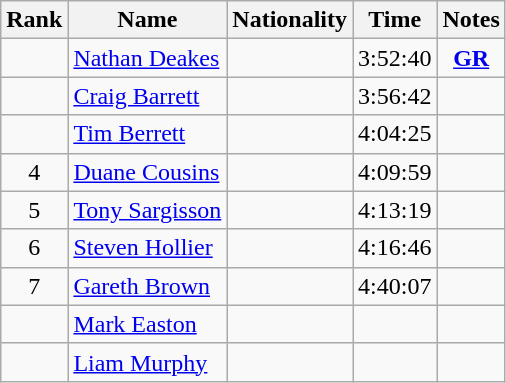<table class="wikitable sortable" style="text-align:center">
<tr>
<th>Rank</th>
<th>Name</th>
<th>Nationality</th>
<th>Time</th>
<th>Notes</th>
</tr>
<tr>
<td></td>
<td align=left><a href='#'>Nathan Deakes</a></td>
<td align=left></td>
<td>3:52:40</td>
<td><strong><a href='#'>GR</a></strong></td>
</tr>
<tr>
<td></td>
<td align=left><a href='#'>Craig Barrett</a></td>
<td align=left></td>
<td>3:56:42</td>
<td></td>
</tr>
<tr>
<td></td>
<td align=left><a href='#'>Tim Berrett</a></td>
<td align=left></td>
<td>4:04:25</td>
<td></td>
</tr>
<tr>
<td>4</td>
<td align=left><a href='#'>Duane Cousins</a></td>
<td align=left></td>
<td>4:09:59</td>
<td></td>
</tr>
<tr>
<td>5</td>
<td align=left><a href='#'>Tony Sargisson</a></td>
<td align=left></td>
<td>4:13:19</td>
<td></td>
</tr>
<tr>
<td>6</td>
<td align=left><a href='#'>Steven Hollier</a></td>
<td align=left></td>
<td>4:16:46</td>
<td></td>
</tr>
<tr>
<td>7</td>
<td align=left><a href='#'>Gareth Brown</a></td>
<td align=left></td>
<td>4:40:07</td>
<td></td>
</tr>
<tr>
<td></td>
<td align=left><a href='#'>Mark Easton</a></td>
<td align=left></td>
<td></td>
<td></td>
</tr>
<tr>
<td></td>
<td align=left><a href='#'>Liam Murphy</a></td>
<td align=left></td>
<td></td>
<td></td>
</tr>
</table>
